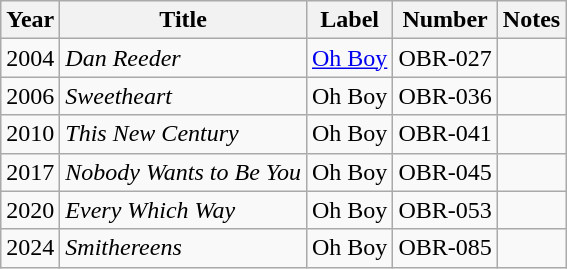<table class="wikitable">
<tr>
<th>Year</th>
<th>Title</th>
<th>Label</th>
<th>Number</th>
<th>Notes</th>
</tr>
<tr>
<td>2004</td>
<td><em>Dan Reeder</em></td>
<td><a href='#'>Oh Boy</a></td>
<td>OBR-027</td>
<td></td>
</tr>
<tr>
<td>2006</td>
<td><em>Sweetheart</em></td>
<td>Oh Boy</td>
<td>OBR-036</td>
<td></td>
</tr>
<tr>
<td>2010</td>
<td><em>This New Century</em></td>
<td>Oh Boy</td>
<td>OBR-041</td>
<td></td>
</tr>
<tr>
<td>2017</td>
<td><em>Nobody Wants to Be You</em></td>
<td>Oh Boy</td>
<td>OBR-045</td>
<td></td>
</tr>
<tr>
<td>2020</td>
<td><em>Every Which Way</em></td>
<td>Oh Boy</td>
<td OBR-053>OBR-053</td>
<td></td>
</tr>
<tr>
<td>2024</td>
<td><em>Smithereens</em></td>
<td>Oh Boy</td>
<td>OBR-085</td>
<td></td>
</tr>
</table>
